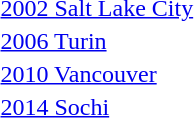<table>
<tr valign="top">
<td><a href='#'>2002 Salt Lake City</a><br></td>
<td></td>
<td></td>
<td></td>
</tr>
<tr>
<td><a href='#'>2006 Turin</a><br></td>
<td></td>
<td></td>
<td></td>
</tr>
<tr>
<td><a href='#'>2010 Vancouver</a><br></td>
<td></td>
<td></td>
<td></td>
</tr>
<tr>
<td><a href='#'>2014 Sochi</a><br></td>
<td></td>
<td></td>
<td></td>
</tr>
<tr valign="top">
<td><br></td>
<td></td>
<td></td>
<td></td>
</tr>
<tr valign="top">
<td><br></td>
<td></td>
<td></td>
<td></td>
</tr>
<tr>
</tr>
</table>
